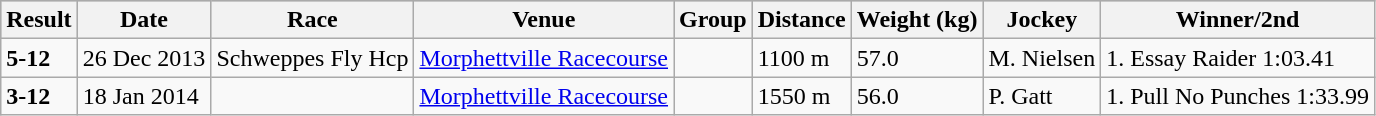<table class="wikitable">
<tr style="background:silver; color:black">
<th>Result</th>
<th>Date</th>
<th>Race</th>
<th>Venue</th>
<th>Group</th>
<th>Distance</th>
<th>Weight (kg)</th>
<th>Jockey</th>
<th>Winner/2nd</th>
</tr>
<tr>
<td><strong>5-12</strong></td>
<td>26 Dec 2013</td>
<td>Schweppes Fly Hcp</td>
<td><a href='#'>Morphettville Racecourse</a></td>
<td></td>
<td>1100 m</td>
<td>57.0</td>
<td>M. Nielsen</td>
<td>1. Essay Raider 1:03.41</td>
</tr>
<tr>
<td><strong>3-12</strong></td>
<td>18 Jan 2014</td>
<td></td>
<td><a href='#'>Morphettville Racecourse</a></td>
<td></td>
<td>1550 m</td>
<td>56.0</td>
<td>P. Gatt</td>
<td>1. Pull No Punches 1:33.99</td>
</tr>
</table>
